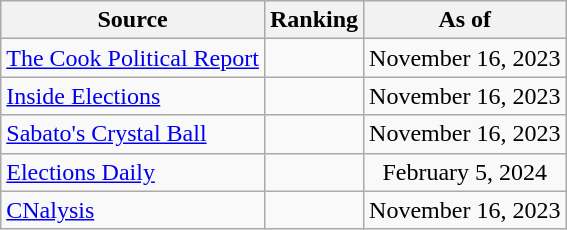<table class="wikitable" style="text-align:center">
<tr>
<th>Source</th>
<th>Ranking</th>
<th>As of</th>
</tr>
<tr>
<td align=left><a href='#'>The Cook Political Report</a></td>
<td></td>
<td>November 16, 2023</td>
</tr>
<tr>
<td align=left><a href='#'>Inside Elections</a></td>
<td></td>
<td>November 16, 2023</td>
</tr>
<tr>
<td align=left><a href='#'>Sabato's Crystal Ball</a></td>
<td></td>
<td>November 16, 2023</td>
</tr>
<tr>
<td align=left><a href='#'>Elections Daily</a></td>
<td></td>
<td>February 5, 2024</td>
</tr>
<tr>
<td align=left><a href='#'>CNalysis</a></td>
<td></td>
<td>November 16, 2023</td>
</tr>
</table>
